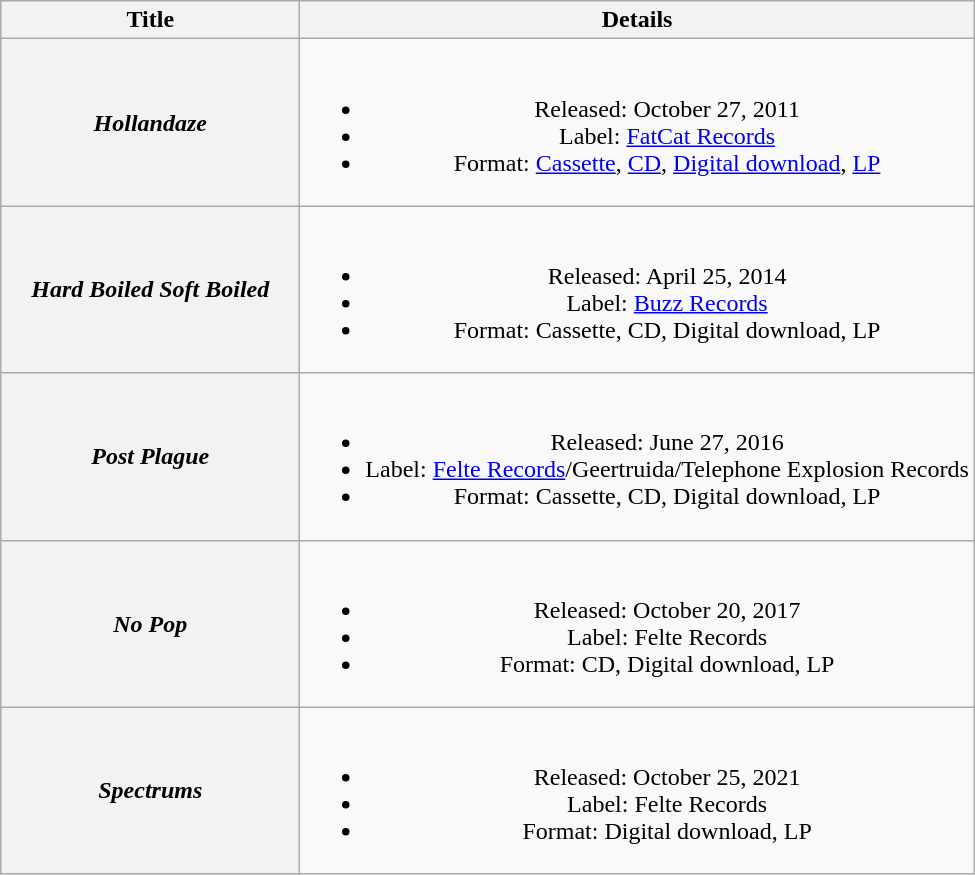<table class="wikitable plainrowheaders" style="text-align:center">
<tr>
<th rowspan="1" scope="col" style="width:12em;">Title</th>
<th rowspan="1" scope="col">Details</th>
</tr>
<tr>
<th scope="row"><em>Hollandaze</em></th>
<td><br><ul><li>Released: October 27, 2011</li><li>Label: <a href='#'>FatCat Records</a></li><li>Format: <a href='#'>Cassette</a>, <a href='#'>CD</a>, <a href='#'>Digital download</a>, <a href='#'>LP</a></li></ul></td>
</tr>
<tr>
<th scope="row"><em>Hard Boiled Soft Boiled</em></th>
<td><br><ul><li>Released: April 25, 2014</li><li>Label: <a href='#'>Buzz Records</a></li><li>Format: Cassette, CD, Digital download, LP</li></ul></td>
</tr>
<tr>
<th scope="row"><em>Post Plague</em></th>
<td><br><ul><li>Released: June 27, 2016</li><li>Label: <a href='#'>Felte Records</a>/Geertruida/Telephone Explosion Records</li><li>Format: Cassette, CD, Digital download, LP</li></ul></td>
</tr>
<tr>
<th scope="row"><em>No Pop</em></th>
<td><br><ul><li>Released: October 20, 2017</li><li>Label: Felte Records</li><li>Format: CD, Digital download, LP</li></ul></td>
</tr>
<tr>
<th scope="row"><em>Spectrums</em></th>
<td><br><ul><li>Released: October 25, 2021</li><li>Label: Felte Records</li><li>Format: Digital download, LP</li></ul></td>
</tr>
</table>
